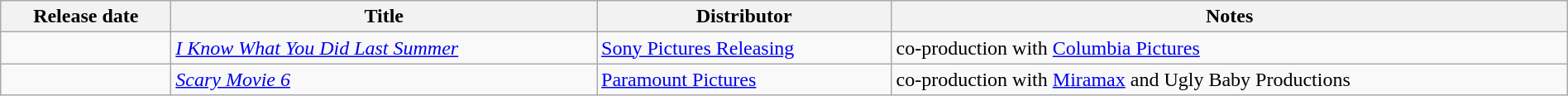<table class="wikitable sortable" style="width:100%;">
<tr>
<th scope="col" style="width:130px;">Release date</th>
<th>Title</th>
<th>Distributor</th>
<th>Notes</th>
</tr>
<tr>
<td></td>
<td><em><a href='#'>I Know What You Did Last Summer</a></em></td>
<td><a href='#'>Sony Pictures Releasing</a></td>
<td>co-production with <a href='#'>Columbia Pictures</a></td>
</tr>
<tr>
<td></td>
<td><em><a href='#'>Scary Movie 6</a></em></td>
<td><a href='#'>Paramount Pictures</a></td>
<td>co-production with <a href='#'>Miramax</a> and Ugly Baby Productions</td>
</tr>
</table>
